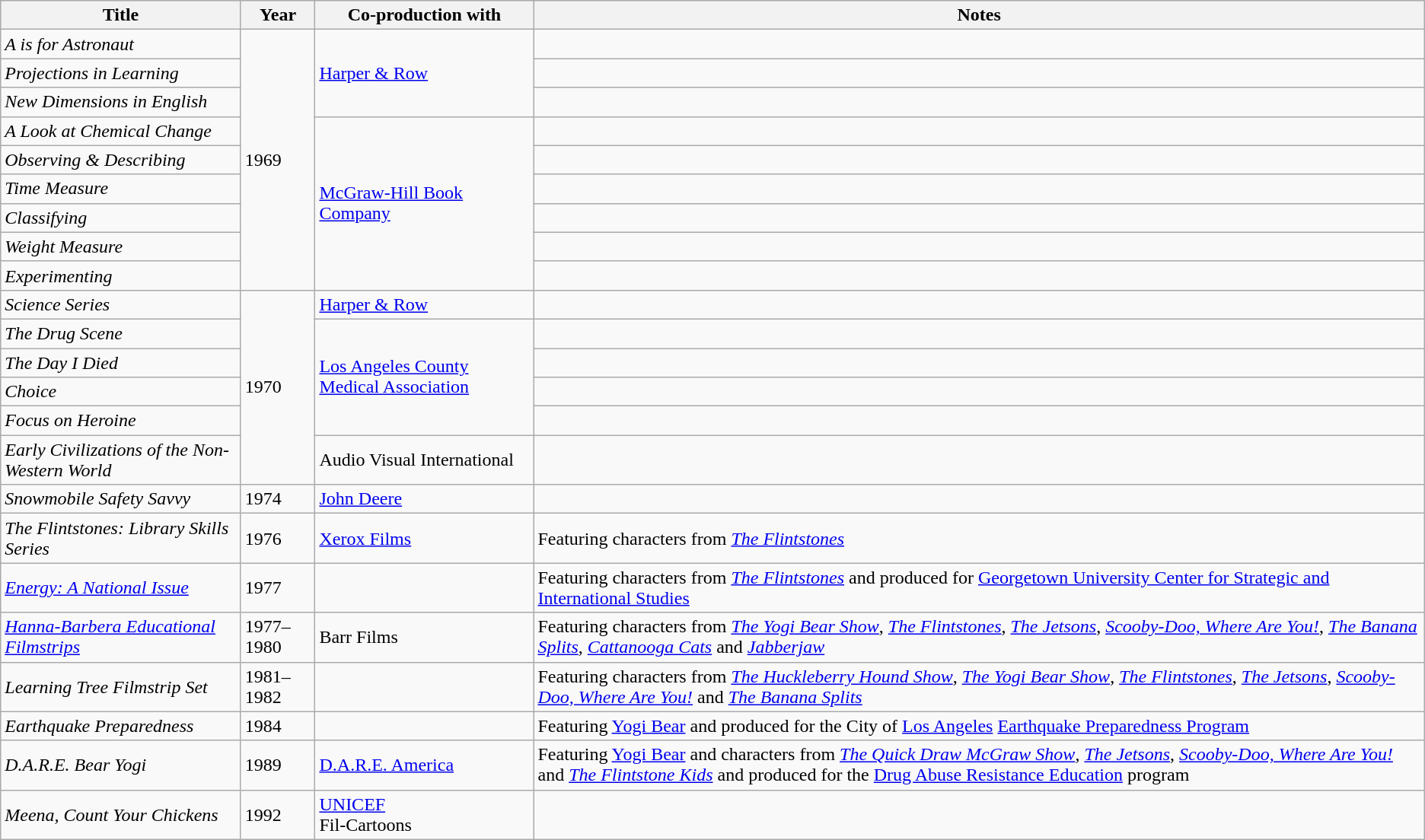<table class="wikitable sortable">
<tr>
<th><strong>Title</strong></th>
<th><strong>Year</strong></th>
<th><strong>Co-production with</strong></th>
<th><strong>Notes</strong></th>
</tr>
<tr>
<td><em>A is for Astronaut</em></td>
<td rowspan="9">1969</td>
<td rowspan="3"><a href='#'>Harper & Row</a></td>
<td></td>
</tr>
<tr>
<td><em>Projections in Learning</em></td>
<td></td>
</tr>
<tr>
<td><em>New Dimensions in English</em></td>
<td></td>
</tr>
<tr>
<td><em>A Look at Chemical Change</em></td>
<td rowspan="6"><a href='#'>McGraw-Hill Book Company</a></td>
<td></td>
</tr>
<tr>
<td><em>Observing & Describing</em></td>
<td></td>
</tr>
<tr>
<td><em>Time Measure</em></td>
<td></td>
</tr>
<tr>
<td><em>Classifying</em></td>
<td></td>
</tr>
<tr>
<td><em>Weight Measure</em></td>
<td></td>
</tr>
<tr>
<td><em>Experimenting</em></td>
<td></td>
</tr>
<tr>
<td><em>Science Series</em></td>
<td rowspan="6">1970</td>
<td><a href='#'>Harper & Row</a></td>
<td></td>
</tr>
<tr>
<td><em>The Drug Scene</em></td>
<td rowspan="4"><a href='#'>Los Angeles County Medical Association</a></td>
<td></td>
</tr>
<tr>
<td><em>The Day I Died</em></td>
<td></td>
</tr>
<tr>
<td><em>Choice</em></td>
<td></td>
</tr>
<tr>
<td><em>Focus on Heroine</em></td>
<td></td>
</tr>
<tr>
<td><em>Early Civilizations of the Non-Western World</em></td>
<td>Audio Visual International</td>
<td></td>
</tr>
<tr>
<td><em>Snowmobile Safety Savvy</em></td>
<td>1974</td>
<td><a href='#'>John Deere</a></td>
<td></td>
</tr>
<tr>
<td><em>The Flintstones: Library Skills Series</em></td>
<td>1976</td>
<td><a href='#'>Xerox Films</a></td>
<td>Featuring characters from <em><a href='#'>The Flintstones</a></em></td>
</tr>
<tr>
<td><em><a href='#'>Energy: A National Issue</a></em></td>
<td>1977</td>
<td></td>
<td>Featuring characters from <em><a href='#'>The Flintstones</a></em> and produced for <a href='#'>Georgetown University Center for Strategic and International Studies</a></td>
</tr>
<tr>
<td><em><a href='#'>Hanna-Barbera Educational Filmstrips</a></em></td>
<td>1977–1980</td>
<td>Barr Films</td>
<td>Featuring characters from <em><a href='#'>The Yogi Bear Show</a></em>, <em><a href='#'>The Flintstones</a></em>, <em><a href='#'>The Jetsons</a></em>, <em><a href='#'>Scooby-Doo, Where Are You!</a></em>, <em><a href='#'>The Banana Splits</a></em>, <em><a href='#'>Cattanooga Cats</a></em> and <em><a href='#'>Jabberjaw</a></em></td>
</tr>
<tr>
<td><em>Learning Tree Filmstrip Set</em></td>
<td>1981–1982</td>
<td></td>
<td>Featuring characters from <em><a href='#'>The Huckleberry Hound Show</a></em>, <em><a href='#'>The Yogi Bear Show</a></em>, <em><a href='#'>The Flintstones</a></em>, <em><a href='#'>The Jetsons</a></em>, <em><a href='#'>Scooby-Doo, Where Are You!</a></em> and <em><a href='#'>The Banana Splits</a></em></td>
</tr>
<tr>
<td><em>Earthquake Preparedness</em></td>
<td>1984</td>
<td></td>
<td>Featuring <a href='#'>Yogi Bear</a> and produced for the City of <a href='#'>Los Angeles</a> <a href='#'>Earthquake Preparedness Program</a></td>
</tr>
<tr>
<td><em>D.A.R.E. Bear Yogi</em></td>
<td>1989</td>
<td><a href='#'>D.A.R.E. America</a></td>
<td>Featuring <a href='#'>Yogi Bear</a> and characters from <em><a href='#'>The Quick Draw McGraw Show</a></em>, <em><a href='#'>The Jetsons</a></em>, <em><a href='#'>Scooby-Doo, Where Are You!</a></em> and <em><a href='#'>The Flintstone Kids</a></em> and produced for the <a href='#'>Drug Abuse Resistance Education</a> program</td>
</tr>
<tr>
<td><em>Meena, Count Your Chickens</em></td>
<td>1992</td>
<td><a href='#'>UNICEF</a><br>Fil-Cartoons</td>
<td></td>
</tr>
</table>
